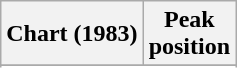<table class="wikitable sortable plainrowheaders" style="text-align:center">
<tr>
<th scope="col">Chart (1983)</th>
<th scope="col">Peak<br> position</th>
</tr>
<tr>
</tr>
<tr>
</tr>
</table>
